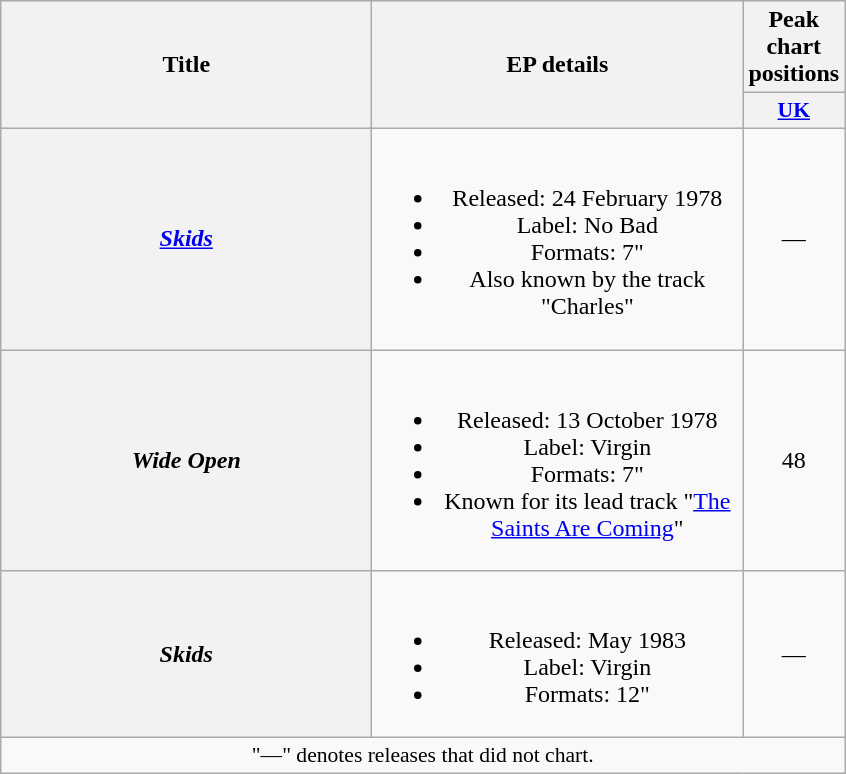<table class="wikitable plainrowheaders" style="text-align:center;">
<tr>
<th rowspan="2" scope="col" style="width:15em;">Title</th>
<th rowspan="2" scope="col" style="width:15em;">EP details</th>
<th>Peak chart positions</th>
</tr>
<tr>
<th scope="col" style="width:2em;font-size:90%;"><a href='#'>UK</a><br></th>
</tr>
<tr>
<th scope="row"><em><a href='#'>Skids</a></em></th>
<td><br><ul><li>Released: 24 February 1978</li><li>Label: No Bad</li><li>Formats: 7"</li><li>Also known by the track "Charles"</li></ul></td>
<td>—</td>
</tr>
<tr>
<th scope="row"><em>Wide Open</em></th>
<td><br><ul><li>Released: 13 October 1978</li><li>Label: Virgin</li><li>Formats: 7"</li><li>Known for its lead track "<a href='#'>The Saints Are Coming</a>"</li></ul></td>
<td>48</td>
</tr>
<tr>
<th scope="row"><em>Skids</em></th>
<td><br><ul><li>Released: May 1983</li><li>Label: Virgin</li><li>Formats: 12"</li></ul></td>
<td>—</td>
</tr>
<tr>
<td colspan="3" style="font-size:90%">"—" denotes releases that did not chart.</td>
</tr>
</table>
